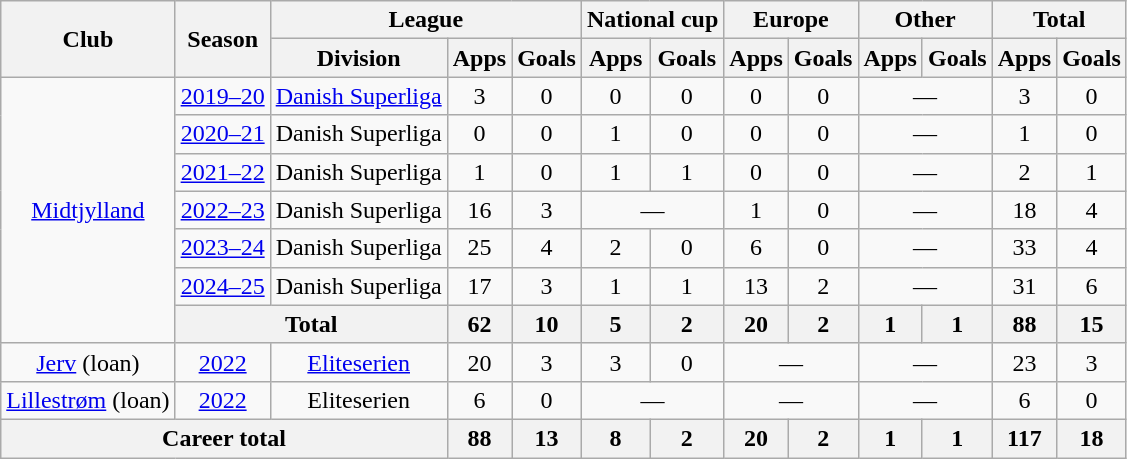<table class="wikitable" style="text-align: center">
<tr>
<th rowspan="2">Club</th>
<th rowspan="2">Season</th>
<th colspan="3">League</th>
<th colspan="2">National cup</th>
<th colspan="2">Europe</th>
<th colspan="2">Other</th>
<th colspan="2">Total</th>
</tr>
<tr>
<th>Division</th>
<th>Apps</th>
<th>Goals</th>
<th>Apps</th>
<th>Goals</th>
<th>Apps</th>
<th>Goals</th>
<th>Apps</th>
<th>Goals</th>
<th>Apps</th>
<th>Goals</th>
</tr>
<tr>
<td rowspan="7"><a href='#'>Midtjylland</a></td>
<td><a href='#'>2019–20</a></td>
<td><a href='#'>Danish Superliga</a></td>
<td>3</td>
<td>0</td>
<td>0</td>
<td>0</td>
<td>0</td>
<td>0</td>
<td colspan="2">—</td>
<td>3</td>
<td>0</td>
</tr>
<tr>
<td><a href='#'>2020–21</a></td>
<td>Danish Superliga</td>
<td>0</td>
<td>0</td>
<td>1</td>
<td>0</td>
<td>0</td>
<td>0</td>
<td colspan="2">—</td>
<td>1</td>
<td>0</td>
</tr>
<tr>
<td><a href='#'>2021–22</a></td>
<td>Danish Superliga</td>
<td>1</td>
<td>0</td>
<td>1</td>
<td>1</td>
<td>0</td>
<td>0</td>
<td colspan="2">—</td>
<td>2</td>
<td>1</td>
</tr>
<tr>
<td><a href='#'>2022–23</a></td>
<td>Danish Superliga</td>
<td>16</td>
<td>3</td>
<td colspan="2">—</td>
<td>1</td>
<td>0</td>
<td colspan="2">—</td>
<td>18</td>
<td>4</td>
</tr>
<tr>
<td><a href='#'>2023–24</a></td>
<td>Danish Superliga</td>
<td>25</td>
<td>4</td>
<td>2</td>
<td>0</td>
<td>6</td>
<td>0</td>
<td colspan="2">—</td>
<td>33</td>
<td>4</td>
</tr>
<tr>
<td><a href='#'>2024–25</a></td>
<td>Danish Superliga</td>
<td>17</td>
<td>3</td>
<td>1</td>
<td>1</td>
<td>13</td>
<td>2</td>
<td colspan="2">—</td>
<td>31</td>
<td>6</td>
</tr>
<tr>
<th colspan="2">Total</th>
<th>62</th>
<th>10</th>
<th>5</th>
<th>2</th>
<th>20</th>
<th>2</th>
<th>1</th>
<th>1</th>
<th>88</th>
<th>15</th>
</tr>
<tr>
<td><a href='#'>Jerv</a> (loan)</td>
<td><a href='#'>2022</a></td>
<td><a href='#'>Eliteserien</a></td>
<td>20</td>
<td>3</td>
<td>3</td>
<td>0</td>
<td colspan="2">—</td>
<td colspan="2">—</td>
<td>23</td>
<td>3</td>
</tr>
<tr>
<td><a href='#'>Lillestrøm</a> (loan)</td>
<td><a href='#'>2022</a></td>
<td>Eliteserien</td>
<td>6</td>
<td>0</td>
<td colspan="2">—</td>
<td colspan="2">—</td>
<td colspan="2">—</td>
<td>6</td>
<td>0</td>
</tr>
<tr>
<th colspan="3">Career total</th>
<th>88</th>
<th>13</th>
<th>8</th>
<th>2</th>
<th>20</th>
<th>2</th>
<th>1</th>
<th>1</th>
<th>117</th>
<th>18</th>
</tr>
</table>
